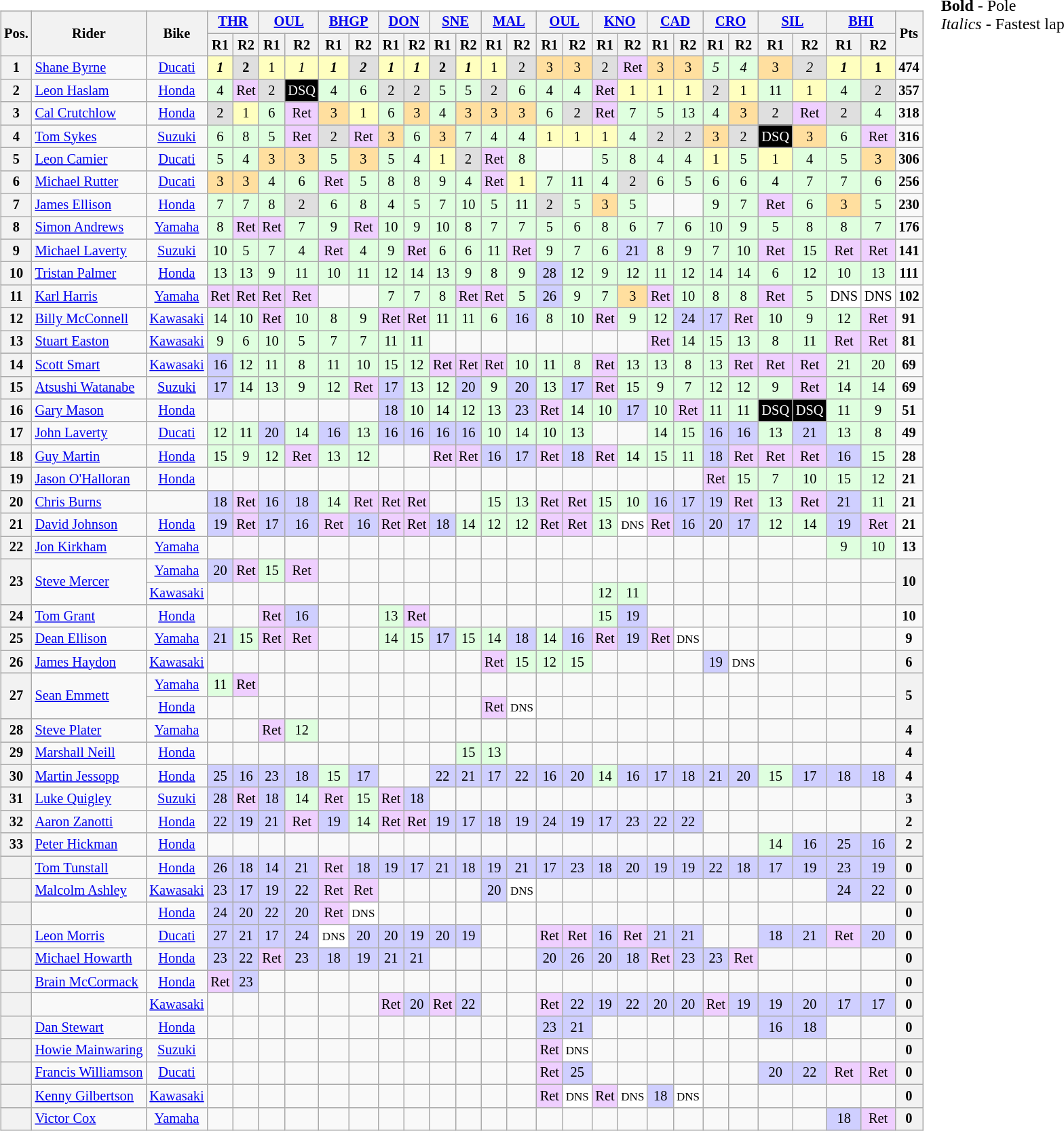<table>
<tr>
<td><br><table class="wikitable" style="font-size: 85%; text-align: center">
<tr valign="top">
<th style="vertical-align:middle;" rowspan="2">Pos.</th>
<th style="vertical-align:middle;" rowspan="2">Rider</th>
<th style="vertical-align:middle;" rowspan="2">Bike</th>
<th colspan=2><a href='#'>THR</a><br></th>
<th colspan=2><a href='#'>OUL</a><br></th>
<th colspan=2><a href='#'>BHGP</a><br></th>
<th colspan=2><a href='#'>DON</a><br></th>
<th colspan=2><a href='#'>SNE</a><br></th>
<th colspan=2><a href='#'>MAL</a><br></th>
<th colspan=2><a href='#'>OUL</a><br></th>
<th colspan=2><a href='#'>KNO</a><br></th>
<th colspan=2><a href='#'>CAD</a><br></th>
<th colspan=2><a href='#'>CRO</a><br></th>
<th colspan=2><a href='#'>SIL</a><br></th>
<th colspan=2><a href='#'>BHI</a><br></th>
<th style="vertical-align:middle;" rowspan="2">Pts</th>
</tr>
<tr>
<th>R1</th>
<th>R2</th>
<th>R1</th>
<th>R2</th>
<th>R1</th>
<th>R2</th>
<th>R1</th>
<th>R2</th>
<th>R1</th>
<th>R2</th>
<th>R1</th>
<th>R2</th>
<th>R1</th>
<th>R2</th>
<th>R1</th>
<th>R2</th>
<th>R1</th>
<th>R2</th>
<th>R1</th>
<th>R2</th>
<th>R1</th>
<th>R2</th>
<th>R1</th>
<th>R2</th>
</tr>
<tr>
<th>1</th>
<td align="left"> <a href='#'>Shane Byrne</a></td>
<td><a href='#'>Ducati</a></td>
<td style="background:#ffffbf;"><strong><em>1</em></strong></td>
<td style="background:#dfdfdf;"><strong>2</strong></td>
<td style="background:#ffffbf;">1</td>
<td style="background:#ffffbf;"><em>1</em></td>
<td style="background:#ffffbf;"><strong><em>1</em></strong></td>
<td style="background:#dfdfdf;"><strong><em>2</em></strong></td>
<td style="background:#ffffbf;"><strong><em>1</em></strong></td>
<td style="background:#ffffbf;"><strong><em>1</em></strong></td>
<td style="background:#dfdfdf;"><strong>2</strong></td>
<td style="background:#ffffbf;"><strong><em>1</em></strong></td>
<td style="background:#ffffbf;">1</td>
<td style="background:#dfdfdf;">2</td>
<td style="background:#ffdf9f;">3</td>
<td style="background:#ffdf9f;">3</td>
<td style="background:#dfdfdf;">2</td>
<td style="background:#efcfff;">Ret</td>
<td style="background:#ffdf9f;">3</td>
<td style="background:#ffdf9f;">3</td>
<td style="background:#dfffdf;"><em>5</em></td>
<td style="background:#dfffdf;"><em>4</em></td>
<td style="background:#ffdf9f;">3</td>
<td style="background:#dfdfdf;"><em>2</em></td>
<td style="background:#ffffbf;"><strong><em>1</em></strong></td>
<td style="background:#ffffbf;"><strong>1</strong></td>
<td><strong>474</strong></td>
</tr>
<tr>
<th>2</th>
<td align="left"> <a href='#'>Leon Haslam</a></td>
<td><a href='#'>Honda</a></td>
<td style="background:#dfffdf;">4</td>
<td style="background:#efcfff;">Ret</td>
<td style="background:#dfdfdf;">2</td>
<td style="background:#000; color:#fff;">DSQ</td>
<td style="background:#dfffdf;">4</td>
<td style="background:#dfffdf;">6</td>
<td style="background:#dfdfdf;">2</td>
<td style="background:#dfdfdf;">2</td>
<td style="background:#dfffdf;">5</td>
<td style="background:#dfffdf;">5</td>
<td style="background:#dfdfdf;">2</td>
<td style="background:#dfffdf;">6</td>
<td style="background:#dfffdf;">4</td>
<td style="background:#dfffdf;">4</td>
<td style="background:#efcfff;">Ret</td>
<td style="background:#ffffbf;">1</td>
<td style="background:#ffffbf;">1</td>
<td style="background:#ffffbf;">1</td>
<td style="background:#dfdfdf;">2</td>
<td style="background:#ffffbf;">1</td>
<td style="background:#dfffdf;">11</td>
<td style="background:#ffffbf;">1</td>
<td style="background:#dfffdf;">4</td>
<td style="background:#dfdfdf;">2</td>
<td><strong>357</strong></td>
</tr>
<tr>
<th>3</th>
<td align="left"> <a href='#'>Cal Crutchlow</a></td>
<td><a href='#'>Honda</a></td>
<td style="background:#dfdfdf;">2</td>
<td style="background:#ffffbf;">1</td>
<td style="background:#dfffdf;">6</td>
<td style="background:#efcfff;">Ret</td>
<td style="background:#ffdf9f;">3</td>
<td style="background:#ffffbf;">1</td>
<td style="background:#dfffdf;">6</td>
<td style="background:#ffdf9f;">3</td>
<td style="background:#dfffdf;">4</td>
<td style="background:#ffdf9f;">3</td>
<td style="background:#ffdf9f;">3</td>
<td style="background:#ffdf9f;">3</td>
<td style="background:#dfffdf;">6</td>
<td style="background:#dfdfdf;">2</td>
<td style="background:#efcfff;">Ret</td>
<td style="background:#dfffdf;">7</td>
<td style="background:#dfffdf;">5</td>
<td style="background:#dfffdf;">13</td>
<td style="background:#dfffdf;">4</td>
<td style="background:#ffdf9f;">3</td>
<td style="background:#dfdfdf;">2</td>
<td style="background:#efcfff;">Ret</td>
<td style="background:#dfdfdf;">2</td>
<td style="background:#dfffdf;">4</td>
<td><strong>318</strong></td>
</tr>
<tr>
<th>4</th>
<td align="left"> <a href='#'>Tom Sykes</a></td>
<td><a href='#'>Suzuki</a></td>
<td style="background:#dfffdf;">6</td>
<td style="background:#dfffdf;">8</td>
<td style="background:#dfffdf;">5</td>
<td style="background:#efcfff;">Ret</td>
<td style="background:#dfdfdf;">2</td>
<td style="background:#efcfff;">Ret</td>
<td style="background:#ffdf9f;">3</td>
<td style="background:#dfffdf;">6</td>
<td style="background:#ffdf9f;">3</td>
<td style="background:#dfffdf;">7</td>
<td style="background:#dfffdf;">4</td>
<td style="background:#dfffdf;">4</td>
<td style="background:#ffffbf;">1</td>
<td style="background:#ffffbf;">1</td>
<td style="background:#ffffbf;">1</td>
<td style="background:#dfffdf;">4</td>
<td style="background:#dfdfdf;">2</td>
<td style="background:#dfdfdf;">2</td>
<td style="background:#ffdf9f;">3</td>
<td style="background:#dfdfdf;">2</td>
<td style="background:#000; color:#fff;">DSQ</td>
<td style="background:#ffdf9f;">3</td>
<td style="background:#dfffdf;">6</td>
<td style="background:#efcfff;">Ret</td>
<td><strong>316</strong></td>
</tr>
<tr>
<th>5</th>
<td align="left"> <a href='#'>Leon Camier</a></td>
<td><a href='#'>Ducati</a></td>
<td style="background:#dfffdf;">5</td>
<td style="background:#dfffdf;">4</td>
<td style="background:#ffdf9f;">3</td>
<td style="background:#ffdf9f;">3</td>
<td style="background:#dfffdf;">5</td>
<td style="background:#ffdf9f;">3</td>
<td style="background:#dfffdf;">5</td>
<td style="background:#dfffdf;">4</td>
<td style="background:#ffffbf;">1</td>
<td style="background:#dfdfdf;">2</td>
<td style="background:#efcfff;">Ret</td>
<td style="background:#dfffdf;">8</td>
<td></td>
<td></td>
<td style="background:#dfffdf;">5</td>
<td style="background:#dfffdf;">8</td>
<td style="background:#dfffdf;">4</td>
<td style="background:#dfffdf;">4</td>
<td style="background:#ffffbf;">1</td>
<td style="background:#dfffdf;">5</td>
<td style="background:#ffffbf;">1</td>
<td style="background:#dfffdf;">4</td>
<td style="background:#dfffdf;">5</td>
<td style="background:#ffdf9f;">3</td>
<td><strong>306</strong></td>
</tr>
<tr>
<th>6</th>
<td align="left"> <a href='#'>Michael Rutter</a></td>
<td><a href='#'>Ducati</a></td>
<td style="background:#ffdf9f;">3</td>
<td style="background:#ffdf9f;">3</td>
<td style="background:#dfffdf;">4</td>
<td style="background:#dfffdf;">6</td>
<td style="background:#efcfff;">Ret</td>
<td style="background:#dfffdf;">5</td>
<td style="background:#dfffdf;">8</td>
<td style="background:#dfffdf;">8</td>
<td style="background:#dfffdf;">9</td>
<td style="background:#dfffdf;">4</td>
<td style="background:#efcfff;">Ret</td>
<td style="background:#ffffbf;">1</td>
<td style="background:#dfffdf;">7</td>
<td style="background:#dfffdf;">11</td>
<td style="background:#dfffdf;">4</td>
<td style="background:#dfdfdf;">2</td>
<td style="background:#dfffdf;">6</td>
<td style="background:#dfffdf;">5</td>
<td style="background:#dfffdf;">6</td>
<td style="background:#dfffdf;">6</td>
<td style="background:#dfffdf;">4</td>
<td style="background:#dfffdf;">7</td>
<td style="background:#dfffdf;">7</td>
<td style="background:#dfffdf;">6</td>
<td><strong>256</strong></td>
</tr>
<tr>
<th>7</th>
<td align="left"> <a href='#'>James Ellison</a></td>
<td><a href='#'>Honda</a></td>
<td style="background:#dfffdf;">7</td>
<td style="background:#dfffdf;">7</td>
<td style="background:#dfffdf;">8</td>
<td style="background:#dfdfdf;">2</td>
<td style="background:#dfffdf;">6</td>
<td style="background:#dfffdf;">8</td>
<td style="background:#dfffdf;">4</td>
<td style="background:#dfffdf;">5</td>
<td style="background:#dfffdf;">7</td>
<td style="background:#dfffdf;">10</td>
<td style="background:#dfffdf;">5</td>
<td style="background:#dfffdf;">11</td>
<td style="background:#dfdfdf;">2</td>
<td style="background:#dfffdf;">5</td>
<td style="background:#ffdf9f;">3</td>
<td style="background:#dfffdf;">5</td>
<td></td>
<td></td>
<td style="background:#dfffdf;">9</td>
<td style="background:#dfffdf;">7</td>
<td style="background:#efcfff;">Ret</td>
<td style="background:#dfffdf;">6</td>
<td style="background:#ffdf9f;">3</td>
<td style="background:#dfffdf;">5</td>
<td><strong>230</strong></td>
</tr>
<tr>
<th>8</th>
<td align="left"> <a href='#'>Simon Andrews</a></td>
<td><a href='#'>Yamaha</a></td>
<td style="background:#dfffdf;">8</td>
<td style="background:#efcfff;">Ret</td>
<td style="background:#efcfff;">Ret</td>
<td style="background:#dfffdf;">7</td>
<td style="background:#dfffdf;">9</td>
<td style="background:#efcfff;">Ret</td>
<td style="background:#dfffdf;">10</td>
<td style="background:#dfffdf;">9</td>
<td style="background:#dfffdf;">10</td>
<td style="background:#dfffdf;">8</td>
<td style="background:#dfffdf;">7</td>
<td style="background:#dfffdf;">7</td>
<td style="background:#dfffdf;">5</td>
<td style="background:#dfffdf;">6</td>
<td style="background:#dfffdf;">8</td>
<td style="background:#dfffdf;">6</td>
<td style="background:#dfffdf;">7</td>
<td style="background:#dfffdf;">6</td>
<td style="background:#dfffdf;">10</td>
<td style="background:#dfffdf;">9</td>
<td style="background:#dfffdf;">5</td>
<td style="background:#dfffdf;">8</td>
<td style="background:#dfffdf;">8</td>
<td style="background:#dfffdf;">7</td>
<td><strong>176</strong></td>
</tr>
<tr>
<th>9</th>
<td align="left"> <a href='#'>Michael Laverty</a></td>
<td><a href='#'>Suzuki</a></td>
<td style="background:#dfffdf;">10</td>
<td style="background:#dfffdf;">5</td>
<td style="background:#dfffdf;">7</td>
<td style="background:#dfffdf;">4</td>
<td style="background:#efcfff;">Ret</td>
<td style="background:#dfffdf;">4</td>
<td style="background:#dfffdf;">9</td>
<td style="background:#efcfff;">Ret</td>
<td style="background:#dfffdf;">6</td>
<td style="background:#dfffdf;">6</td>
<td style="background:#dfffdf;">11</td>
<td style="background:#efcfff;">Ret</td>
<td style="background:#dfffdf;">9</td>
<td style="background:#dfffdf;">7</td>
<td style="background:#dfffdf;">6</td>
<td style="background:#cfcfff;">21</td>
<td style="background:#dfffdf;">8</td>
<td style="background:#dfffdf;">9</td>
<td style="background:#dfffdf;">7</td>
<td style="background:#dfffdf;">10</td>
<td style="background:#efcfff;">Ret</td>
<td style="background:#dfffdf;">15</td>
<td style="background:#efcfff;">Ret</td>
<td style="background:#efcfff;">Ret</td>
<td><strong>141</strong></td>
</tr>
<tr>
<th>10</th>
<td align="left"> <a href='#'>Tristan Palmer</a></td>
<td><a href='#'>Honda</a></td>
<td style="background:#dfffdf;">13</td>
<td style="background:#dfffdf;">13</td>
<td style="background:#dfffdf;">9</td>
<td style="background:#dfffdf;">11</td>
<td style="background:#dfffdf;">10</td>
<td style="background:#dfffdf;">11</td>
<td style="background:#dfffdf;">12</td>
<td style="background:#dfffdf;">14</td>
<td style="background:#dfffdf;">13</td>
<td style="background:#dfffdf;">9</td>
<td style="background:#dfffdf;">8</td>
<td style="background:#dfffdf;">9</td>
<td style="background:#cfcfff;">28</td>
<td style="background:#dfffdf;">12</td>
<td style="background:#dfffdf;">9</td>
<td style="background:#dfffdf;">12</td>
<td style="background:#dfffdf;">11</td>
<td style="background:#dfffdf;">12</td>
<td style="background:#dfffdf;">14</td>
<td style="background:#dfffdf;">14</td>
<td style="background:#dfffdf;">6</td>
<td style="background:#dfffdf;">12</td>
<td style="background:#dfffdf;">10</td>
<td style="background:#dfffdf;">13</td>
<td><strong>111</strong></td>
</tr>
<tr>
<th>11</th>
<td align="left"> <a href='#'>Karl Harris</a></td>
<td><a href='#'>Yamaha</a></td>
<td style="background:#efcfff;">Ret</td>
<td style="background:#efcfff;">Ret</td>
<td style="background:#efcfff;">Ret</td>
<td style="background:#efcfff;">Ret</td>
<td></td>
<td></td>
<td style="background:#dfffdf;">7</td>
<td style="background:#dfffdf;">7</td>
<td style="background:#dfffdf;">8</td>
<td style="background:#efcfff;">Ret</td>
<td style="background:#efcfff;">Ret</td>
<td style="background:#dfffdf;">5</td>
<td style="background:#cfcfff;">26</td>
<td style="background:#dfffdf;">9</td>
<td style="background:#dfffdf;">7</td>
<td style="background:#ffdf9f;">3</td>
<td style="background:#efcfff;">Ret</td>
<td style="background:#dfffdf;">10</td>
<td style="background:#dfffdf;">8</td>
<td style="background:#dfffdf;">8</td>
<td style="background:#efcfff;">Ret</td>
<td style="background:#dfffdf;">5</td>
<td style="background:#ffffff;">DNS</td>
<td style="background:#ffffff;">DNS</td>
<td><strong>102</strong></td>
</tr>
<tr>
<th>12</th>
<td align="left"> <a href='#'>Billy McConnell</a></td>
<td><a href='#'>Kawasaki</a></td>
<td style="background:#dfffdf;">14</td>
<td style="background:#dfffdf;">10</td>
<td style="background:#efcfff;">Ret</td>
<td style="background:#dfffdf;">10</td>
<td style="background:#dfffdf;">8</td>
<td style="background:#dfffdf;">9</td>
<td style="background:#efcfff;">Ret</td>
<td style="background:#efcfff;">Ret</td>
<td style="background:#dfffdf;">11</td>
<td style="background:#dfffdf;">11</td>
<td style="background:#dfffdf;">6</td>
<td style="background:#cfcfff;">16</td>
<td style="background:#dfffdf;">8</td>
<td style="background:#dfffdf;">10</td>
<td style="background:#efcfff;">Ret</td>
<td style="background:#dfffdf;">9</td>
<td style="background:#dfffdf;">12</td>
<td style="background:#cfcfff;">24</td>
<td style="background:#cfcfff;">17</td>
<td style="background:#efcfff;">Ret</td>
<td style="background:#dfffdf;">10</td>
<td style="background:#dfffdf;">9</td>
<td style="background:#dfffdf;">12</td>
<td style="background:#efcfff;">Ret</td>
<td><strong>91</strong></td>
</tr>
<tr>
<th>13</th>
<td align="left"> <a href='#'>Stuart Easton</a></td>
<td><a href='#'>Kawasaki</a></td>
<td style="background:#dfffdf;">9</td>
<td style="background:#dfffdf;">6</td>
<td style="background:#dfffdf;">10</td>
<td style="background:#dfffdf;">5</td>
<td style="background:#dfffdf;">7</td>
<td style="background:#dfffdf;">7</td>
<td style="background:#dfffdf;">11</td>
<td style="background:#dfffdf;">11</td>
<td></td>
<td></td>
<td></td>
<td></td>
<td></td>
<td></td>
<td></td>
<td></td>
<td style="background:#efcfff;">Ret</td>
<td style="background:#dfffdf;">14</td>
<td style="background:#dfffdf;">15</td>
<td style="background:#dfffdf;">13</td>
<td style="background:#dfffdf;">8</td>
<td style="background:#dfffdf;">11</td>
<td style="background:#efcfff;">Ret</td>
<td style="background:#efcfff;">Ret</td>
<td><strong>81</strong></td>
</tr>
<tr>
<th>14</th>
<td align="left"> <a href='#'>Scott Smart</a></td>
<td><a href='#'>Kawasaki</a></td>
<td style="background:#cfcfff;">16</td>
<td style="background:#dfffdf;">12</td>
<td style="background:#dfffdf;">11</td>
<td style="background:#dfffdf;">8</td>
<td style="background:#dfffdf;">11</td>
<td style="background:#dfffdf;">10</td>
<td style="background:#dfffdf;">15</td>
<td style="background:#dfffdf;">12</td>
<td style="background:#efcfff;">Ret</td>
<td style="background:#efcfff;">Ret</td>
<td style="background:#efcfff;">Ret</td>
<td style="background:#dfffdf;">10</td>
<td style="background:#dfffdf;">11</td>
<td style="background:#dfffdf;">8</td>
<td style="background:#efcfff;">Ret</td>
<td style="background:#dfffdf;">13</td>
<td style="background:#dfffdf;">13</td>
<td style="background:#dfffdf;">8</td>
<td style="background:#dfffdf;">13</td>
<td style="background:#efcfff;">Ret</td>
<td style="background:#efcfff;">Ret</td>
<td style="background:#efcfff;">Ret</td>
<td style="background:#dfffdf;">21</td>
<td style="background:#dfffdf;">20</td>
<td><strong>69</strong></td>
</tr>
<tr>
<th>15</th>
<td align="left"> <a href='#'>Atsushi Watanabe</a></td>
<td><a href='#'>Suzuki</a></td>
<td style="background:#cfcfff;">17</td>
<td style="background:#dfffdf;">14</td>
<td style="background:#dfffdf;">13</td>
<td style="background:#dfffdf;">9</td>
<td style="background:#dfffdf;">12</td>
<td style="background:#efcfff;">Ret</td>
<td style="background:#cfcfff;">17</td>
<td style="background:#dfffdf;">13</td>
<td style="background:#dfffdf;">12</td>
<td style="background:#cfcfff;">20</td>
<td style="background:#dfffdf;">9</td>
<td style="background:#cfcfff;">20</td>
<td style="background:#dfffdf;">13</td>
<td style="background:#cfcfff;">17</td>
<td style="background:#efcfff;">Ret</td>
<td style="background:#dfffdf;">15</td>
<td style="background:#dfffdf;">9</td>
<td style="background:#dfffdf;">7</td>
<td style="background:#dfffdf;">12</td>
<td style="background:#dfffdf;">12</td>
<td style="background:#dfffdf;">9</td>
<td style="background:#efcfff;">Ret</td>
<td style="background:#dfffdf;">14</td>
<td style="background:#dfffdf;">14</td>
<td><strong>69</strong></td>
</tr>
<tr>
<th>16</th>
<td align="left"> <a href='#'>Gary Mason</a></td>
<td><a href='#'>Honda</a></td>
<td></td>
<td></td>
<td></td>
<td></td>
<td></td>
<td></td>
<td style="background:#cfcfff;">18</td>
<td style="background:#dfffdf;">10</td>
<td style="background:#dfffdf;">14</td>
<td style="background:#dfffdf;">12</td>
<td style="background:#dfffdf;">13</td>
<td style="background:#cfcfff;">23</td>
<td style="background:#efcfff;">Ret</td>
<td style="background:#dfffdf;">14</td>
<td style="background:#dfffdf;">10</td>
<td style="background:#cfcfff;">17</td>
<td style="background:#dfffdf;">10</td>
<td style="background:#efcfff;">Ret</td>
<td style="background:#dfffdf;">11</td>
<td style="background:#dfffdf;">11</td>
<td style="background:#000; color:#fff;">DSQ</td>
<td style="background:#000; color:#fff;">DSQ</td>
<td style="background:#dfffdf;">11</td>
<td style="background:#dfffdf;">9</td>
<td><strong>51</strong></td>
</tr>
<tr>
<th>17</th>
<td align="left"> <a href='#'>John Laverty</a></td>
<td><a href='#'>Ducati</a></td>
<td style="background:#dfffdf;">12</td>
<td style="background:#dfffdf;">11</td>
<td style="background:#cfcfff;">20</td>
<td style="background:#dfffdf;">14</td>
<td style="background:#cfcfff;">16</td>
<td style="background:#dfffdf;">13</td>
<td style="background:#cfcfff;">16</td>
<td style="background:#cfcfff;">16</td>
<td style="background:#cfcfff;">16</td>
<td style="background:#cfcfff;">16</td>
<td style="background:#dfffdf;">10</td>
<td style="background:#dfffdf;">14</td>
<td style="background:#dfffdf;">10</td>
<td style="background:#dfffdf;">13</td>
<td></td>
<td></td>
<td style="background:#dfffdf;">14</td>
<td style="background:#dfffdf;">15</td>
<td style="background:#cfcfff;">16</td>
<td style="background:#cfcfff;">16</td>
<td style="background:#dfffdf;">13</td>
<td style="background:#cfcfff;">21</td>
<td style="background:#dfffdf;">13</td>
<td style="background:#dfffdf;">8</td>
<td><strong>49</strong></td>
</tr>
<tr>
<th>18</th>
<td align="left"> <a href='#'>Guy Martin</a></td>
<td><a href='#'>Honda</a></td>
<td style="background:#dfffdf;">15</td>
<td style="background:#dfffdf;">9</td>
<td style="background:#dfffdf;">12</td>
<td style="background:#efcfff;">Ret</td>
<td style="background:#dfffdf;">13</td>
<td style="background:#dfffdf;">12</td>
<td></td>
<td></td>
<td style="background:#efcfff;">Ret</td>
<td style="background:#efcfff;">Ret</td>
<td style="background:#cfcfff;">16</td>
<td style="background:#cfcfff;">17</td>
<td style="background:#efcfff;">Ret</td>
<td style="background:#cfcfff;">18</td>
<td style="background:#efcfff;">Ret</td>
<td style="background:#dfffdf;">14</td>
<td style="background:#dfffdf;">15</td>
<td style="background:#dfffdf;">11</td>
<td style="background:#cfcfff;">18</td>
<td style="background:#efcfff;">Ret</td>
<td style="background:#efcfff;">Ret</td>
<td style="background:#efcfff;">Ret</td>
<td style="background:#cfcfff;">16</td>
<td style="background:#dfffdf;">15</td>
<td><strong>28</strong></td>
</tr>
<tr>
<th>19</th>
<td align="left"> <a href='#'>Jason O'Halloran</a></td>
<td><a href='#'>Honda</a></td>
<td></td>
<td></td>
<td></td>
<td></td>
<td></td>
<td></td>
<td></td>
<td></td>
<td></td>
<td></td>
<td></td>
<td></td>
<td></td>
<td></td>
<td></td>
<td></td>
<td></td>
<td></td>
<td style="background:#efcfff;">Ret</td>
<td style="background:#dfffdf;">15</td>
<td style="background:#dfffdf;">7</td>
<td style="background:#dfffdf;">10</td>
<td style="background:#dfffdf;">15</td>
<td style="background:#dfffdf;">12</td>
<td><strong>21</strong></td>
</tr>
<tr>
<th>20</th>
<td align="left"> <a href='#'>Chris Burns</a></td>
<td></td>
<td style="background:#cfcfff;">18</td>
<td style="background:#efcfff;">Ret</td>
<td style="background:#cfcfff;">16</td>
<td style="background:#cfcfff;">18</td>
<td style="background:#dfffdf;">14</td>
<td style="background:#efcfff;">Ret</td>
<td style="background:#efcfff;">Ret</td>
<td style="background:#efcfff;">Ret</td>
<td></td>
<td></td>
<td style="background:#dfffdf;">15</td>
<td style="background:#dfffdf;">13</td>
<td style="background:#efcfff;">Ret</td>
<td style="background:#efcfff;">Ret</td>
<td style="background:#dfffdf;">15</td>
<td style="background:#dfffdf;">10</td>
<td style="background:#cfcfff;">16</td>
<td style="background:#cfcfff;">17</td>
<td style="background:#cfcfff;">19</td>
<td style="background:#efcfff;">Ret</td>
<td style="background:#dfffdf;">13</td>
<td style="background:#efcfff;">Ret</td>
<td style="background:#cfcfff;">21</td>
<td style="background:#dfffdf;">11</td>
<td><strong>21</strong></td>
</tr>
<tr>
<th>21</th>
<td align="left"> <a href='#'>David Johnson</a></td>
<td><a href='#'>Honda</a></td>
<td style="background:#cfcfff;">19</td>
<td style="background:#efcfff;">Ret</td>
<td style="background:#cfcfff;">17</td>
<td style="background:#cfcfff;">16</td>
<td style="background:#efcfff;">Ret</td>
<td style="background:#cfcfff;">16</td>
<td style="background:#efcfff;">Ret</td>
<td style="background:#efcfff;">Ret</td>
<td style="background:#cfcfff;">18</td>
<td style="background:#dfffdf;">14</td>
<td style="background:#dfffdf;">12</td>
<td style="background:#dfffdf;">12</td>
<td style="background:#efcfff;">Ret</td>
<td style="background:#efcfff;">Ret</td>
<td style="background:#dfffdf;">13</td>
<td style="background:#fff;"><small>DNS</small></td>
<td style="background:#efcfff;">Ret</td>
<td style="background:#cfcfff;">16</td>
<td style="background:#cfcfff;">20</td>
<td style="background:#cfcfff;">17</td>
<td style="background:#dfffdf;">12</td>
<td style="background:#dfffdf;">14</td>
<td style="background:#cfcfff;">19</td>
<td style="background:#efcfff;">Ret</td>
<td><strong>21</strong></td>
</tr>
<tr>
<th>22</th>
<td align="left"> <a href='#'>Jon Kirkham</a></td>
<td><a href='#'>Yamaha</a></td>
<td></td>
<td></td>
<td></td>
<td></td>
<td></td>
<td></td>
<td></td>
<td></td>
<td></td>
<td></td>
<td></td>
<td></td>
<td></td>
<td></td>
<td></td>
<td></td>
<td></td>
<td></td>
<td></td>
<td></td>
<td></td>
<td></td>
<td style="background:#dfffdf;">9</td>
<td style="background:#dfffdf;">10</td>
<td><strong>13</strong></td>
</tr>
<tr>
<th rowspan=2>23</th>
<td style="text-align:left;" rowspan="2"> <a href='#'>Steve Mercer</a></td>
<td><a href='#'>Yamaha</a></td>
<td style="background:#cfcfff;">20</td>
<td style="background:#efcfff;">Ret</td>
<td style="background:#dfffdf;">15</td>
<td style="background:#efcfff;">Ret</td>
<td></td>
<td></td>
<td></td>
<td></td>
<td></td>
<td></td>
<td></td>
<td></td>
<td></td>
<td></td>
<td></td>
<td></td>
<td></td>
<td></td>
<td></td>
<td></td>
<td></td>
<td></td>
<td></td>
<td></td>
<th rowspan=2>10</th>
</tr>
<tr>
<td><a href='#'>Kawasaki</a></td>
<td></td>
<td></td>
<td></td>
<td></td>
<td></td>
<td></td>
<td></td>
<td></td>
<td></td>
<td></td>
<td></td>
<td></td>
<td></td>
<td></td>
<td style="background:#dfffdf;">12</td>
<td style="background:#dfffdf;">11</td>
<td></td>
<td></td>
<td></td>
<td></td>
<td></td>
<td></td>
<td></td>
</tr>
<tr>
<th>24</th>
<td align="left"> <a href='#'>Tom Grant</a></td>
<td><a href='#'>Honda</a></td>
<td></td>
<td></td>
<td style="background:#efcfff;">Ret</td>
<td style="background:#cfcfff;">16</td>
<td></td>
<td></td>
<td style="background:#dfffdf;">13</td>
<td style="background:#efcfff;">Ret</td>
<td></td>
<td></td>
<td></td>
<td></td>
<td></td>
<td></td>
<td style="background:#dfffdf;">15</td>
<td style="background:#cfcfff;">19</td>
<td></td>
<td></td>
<td></td>
<td></td>
<td></td>
<td></td>
<td></td>
<td></td>
<td><strong>10</strong></td>
</tr>
<tr>
<th>25</th>
<td align="left"> <a href='#'>Dean Ellison</a></td>
<td><a href='#'>Yamaha</a></td>
<td style="background:#cfcfff;">21</td>
<td style="background:#dfffdf;">15</td>
<td style="background:#efcfff;">Ret</td>
<td style="background:#efcfff;">Ret</td>
<td></td>
<td></td>
<td style="background:#dfffdf;">14</td>
<td style="background:#dfffdf;">15</td>
<td style="background:#cfcfff;">17</td>
<td style="background:#dfffdf;">15</td>
<td style="background:#dfffdf;">14</td>
<td style="background:#cfcfff;">18</td>
<td style="background:#dfffdf;">14</td>
<td style="background:#cfcfff;">16</td>
<td style="background:#efcfff;">Ret</td>
<td style="background:#cfcfff;">19</td>
<td style="background:#efcfff;">Ret</td>
<td style="background:#fff;"><small>DNS</small></td>
<td></td>
<td></td>
<td></td>
<td></td>
<td></td>
<td></td>
<td><strong>9</strong></td>
</tr>
<tr>
<th>26</th>
<td align="left"> <a href='#'>James Haydon</a></td>
<td><a href='#'>Kawasaki</a></td>
<td></td>
<td></td>
<td></td>
<td></td>
<td></td>
<td></td>
<td></td>
<td></td>
<td></td>
<td></td>
<td style="background:#efcfff;">Ret</td>
<td style="background:#dfffdf;">15</td>
<td style="background:#dfffdf;">12</td>
<td style="background:#dfffdf;">15</td>
<td></td>
<td></td>
<td></td>
<td></td>
<td style="background:#cfcfff;">19</td>
<td style="background:#fff;"><small>DNS</small></td>
<td></td>
<td></td>
<td></td>
<td></td>
<th><strong>6</strong></th>
</tr>
<tr>
<th rowspan=2>27</th>
<td style="text-align:left;" rowspan="2"> <a href='#'>Sean Emmett</a></td>
<td><a href='#'>Yamaha</a></td>
<td style="background:#dfffdf;">11</td>
<td style="background:#efcfff;">Ret</td>
<td></td>
<td></td>
<td></td>
<td></td>
<td></td>
<td></td>
<td></td>
<td></td>
<td></td>
<td></td>
<td></td>
<td></td>
<td></td>
<td></td>
<td></td>
<td></td>
<td></td>
<td></td>
<td></td>
<td></td>
<td></td>
<td></td>
<th rowspan=2>5</th>
</tr>
<tr>
<td><a href='#'>Honda</a></td>
<td></td>
<td></td>
<td></td>
<td></td>
<td></td>
<td></td>
<td></td>
<td></td>
<td></td>
<td></td>
<td style="background:#efcfff;">Ret</td>
<td style="background:#fff;"><small>DNS</small></td>
<td></td>
<td></td>
<td></td>
<td></td>
<td></td>
<td></td>
<td></td>
<td></td>
<td></td>
<td></td>
<td></td>
<td></td>
</tr>
<tr>
<th>28</th>
<td align="left"> <a href='#'>Steve Plater</a></td>
<td><a href='#'>Yamaha</a></td>
<td></td>
<td></td>
<td style="background:#efcfff;">Ret</td>
<td style="background:#dfffdf;">12</td>
<td></td>
<td></td>
<td></td>
<td></td>
<td></td>
<td></td>
<td></td>
<td></td>
<td></td>
<td></td>
<td></td>
<td></td>
<td></td>
<td></td>
<td></td>
<td></td>
<td></td>
<td></td>
<td></td>
<td></td>
<th><strong>4</strong></th>
</tr>
<tr>
<th>29</th>
<td align="left"> <a href='#'>Marshall Neill</a></td>
<td><a href='#'>Honda</a></td>
<td></td>
<td></td>
<td></td>
<td></td>
<td></td>
<td></td>
<td></td>
<td></td>
<td></td>
<td style="background:#dfffdf;">15</td>
<td style="background:#dfffdf;">13</td>
<td></td>
<td></td>
<td></td>
<td></td>
<td></td>
<td></td>
<td></td>
<td></td>
<td></td>
<td></td>
<td></td>
<td></td>
<td></td>
<th><strong>4</strong></th>
</tr>
<tr>
<th>30</th>
<td align="left"> <a href='#'>Martin Jessopp</a></td>
<td><a href='#'>Honda</a></td>
<td style="background:#cfcfff;">25</td>
<td style="background:#cfcfff;">16</td>
<td style="background:#cfcfff;">23</td>
<td style="background:#cfcfff;">18</td>
<td style="background:#dfffdf;">15</td>
<td style="background:#cfcfff;">17</td>
<td></td>
<td></td>
<td style="background:#cfcfff;">22</td>
<td style="background:#cfcfff;">21</td>
<td style="background:#cfcfff;">17</td>
<td style="background:#cfcfff;">22</td>
<td style="background:#cfcfff;">16</td>
<td style="background:#cfcfff;">20</td>
<td style="background:#dfffdf;">14</td>
<td style="background:#cfcfff;">16</td>
<td style="background:#cfcfff;">17</td>
<td style="background:#cfcfff;">18</td>
<td style="background:#cfcfff;">21</td>
<td style="background:#cfcfff;">20</td>
<td style="background:#dfffdf;">15</td>
<td style="background:#cfcfff;">17</td>
<td style="background:#cfcfff;">18</td>
<td style="background:#cfcfff;">18</td>
<th><strong>4</strong></th>
</tr>
<tr>
<th>31</th>
<td align="left"> <a href='#'>Luke Quigley</a></td>
<td><a href='#'>Suzuki</a></td>
<td style="background:#cfcfff;">28</td>
<td style="background:#efcfff;">Ret</td>
<td style="background:#cfcfff;">18</td>
<td style="background:#dfffdf;">14</td>
<td style="background:#efcfff;">Ret</td>
<td style="background:#dfffdf;">15</td>
<td style="background:#efcfff;">Ret</td>
<td style="background:#cfcfff;">18</td>
<td></td>
<td></td>
<td></td>
<td></td>
<td></td>
<td></td>
<td></td>
<td></td>
<td></td>
<td></td>
<td></td>
<td></td>
<td></td>
<td></td>
<td></td>
<td></td>
<th><strong>3</strong></th>
</tr>
<tr>
<th>32</th>
<td align="left"> <a href='#'>Aaron Zanotti</a></td>
<td><a href='#'>Honda</a></td>
<td style="background:#cfcfff;">22</td>
<td style="background:#cfcfff;">19</td>
<td style="background:#cfcfff;">21</td>
<td style="background:#efcfff;">Ret</td>
<td style="background:#cfcfff;">19</td>
<td style="background:#dfffdf;">14</td>
<td style="background:#efcfff;">Ret</td>
<td style="background:#efcfff;">Ret</td>
<td style="background:#cfcfff;">19</td>
<td style="background:#cfcfff;">17</td>
<td style="background:#cfcfff;">18</td>
<td style="background:#cfcfff;">19</td>
<td style="background:#cfcfff;">24</td>
<td style="background:#cfcfff;">19</td>
<td style="background:#cfcfff;">17</td>
<td style="background:#cfcfff;">23</td>
<td style="background:#cfcfff;">22</td>
<td style="background:#cfcfff;">22</td>
<td></td>
<td></td>
<td></td>
<td></td>
<td></td>
<td></td>
<th><strong>2</strong></th>
</tr>
<tr>
<th>33</th>
<td align="left"> <a href='#'>Peter Hickman</a></td>
<td><a href='#'>Honda</a></td>
<td></td>
<td></td>
<td></td>
<td></td>
<td></td>
<td></td>
<td></td>
<td></td>
<td></td>
<td></td>
<td></td>
<td></td>
<td></td>
<td></td>
<td></td>
<td></td>
<td></td>
<td></td>
<td></td>
<td></td>
<td style="background:#dfffdf;">14</td>
<td style="background:#cfcfff;">16</td>
<td style="background:#cfcfff;">25</td>
<td style="background:#cfcfff;">16</td>
<th><strong>2</strong></th>
</tr>
<tr>
<th></th>
<td align="left"> <a href='#'>Tom Tunstall</a></td>
<td><a href='#'>Honda</a></td>
<td style="background:#cfcfff;">26</td>
<td style="background:#cfcfff;">18</td>
<td style="background:#cfcfff;">14</td>
<td style="background:#cfcfff;">21</td>
<td style="background:#efcfff;">Ret</td>
<td style="background:#cfcfff;">18</td>
<td style="background:#cfcfff;">19</td>
<td style="background:#cfcfff;">17</td>
<td style="background:#cfcfff;">21</td>
<td style="background:#cfcfff;">18</td>
<td style="background:#cfcfff;">19</td>
<td style="background:#cfcfff;">21</td>
<td style="background:#cfcfff;">17</td>
<td style="background:#cfcfff;">23</td>
<td style="background:#cfcfff;">18</td>
<td style="background:#cfcfff;">20</td>
<td style="background:#cfcfff;">19</td>
<td style="background:#cfcfff;">19</td>
<td style="background:#cfcfff;">22</td>
<td style="background:#cfcfff;">18</td>
<td style="background:#cfcfff;">17</td>
<td style="background:#cfcfff;">19</td>
<td style="background:#cfcfff;">23</td>
<td style="background:#cfcfff;">19</td>
<th><strong>0</strong></th>
</tr>
<tr>
<th></th>
<td align="left"> <a href='#'>Malcolm Ashley</a></td>
<td><a href='#'>Kawasaki</a></td>
<td style="background:#cfcfff;">23</td>
<td style="background:#cfcfff;">17</td>
<td style="background:#cfcfff;">19</td>
<td style="background:#cfcfff;">22</td>
<td style="background:#efcfff;">Ret</td>
<td style="background:#efcfff;">Ret</td>
<td></td>
<td></td>
<td></td>
<td></td>
<td style="background:#cfcfff;">20</td>
<td style="background:#fff;"><small>DNS</small></td>
<td></td>
<td></td>
<td></td>
<td></td>
<td></td>
<td></td>
<td></td>
<td></td>
<td></td>
<td></td>
<td style="background:#cfcfff;">24</td>
<td style="background:#cfcfff;">22</td>
<th><strong>0</strong></th>
</tr>
<tr>
<th></th>
<td align="left"></td>
<td><a href='#'>Honda</a></td>
<td style="background:#cfcfff;">24</td>
<td style="background:#cfcfff;">20</td>
<td style="background:#cfcfff;">22</td>
<td style="background:#cfcfff;">20</td>
<td style="background:#efcfff;">Ret</td>
<td style="background:#fff;"><small>DNS</small></td>
<td></td>
<td></td>
<td></td>
<td></td>
<td></td>
<td></td>
<td></td>
<td></td>
<td></td>
<td></td>
<td></td>
<td></td>
<td></td>
<td></td>
<td></td>
<td></td>
<td></td>
<td></td>
<th><strong>0</strong></th>
</tr>
<tr>
<th></th>
<td align="left"> <a href='#'>Leon Morris</a></td>
<td><a href='#'>Ducati</a></td>
<td style="background:#cfcfff;">27</td>
<td style="background:#cfcfff;">21</td>
<td style="background:#cfcfff;">17</td>
<td style="background:#cfcfff;">24</td>
<td style="background:#fff;"><small>DNS</small></td>
<td style="background:#cfcfff;">20</td>
<td style="background:#cfcfff;">20</td>
<td style="background:#cfcfff;">19</td>
<td style="background:#cfcfff;">20</td>
<td style="background:#cfcfff;">19</td>
<td></td>
<td></td>
<td style="background:#efcfff;">Ret</td>
<td style="background:#efcfff;">Ret</td>
<td style="background:#cfcfff;">16</td>
<td style="background:#efcfff;">Ret</td>
<td style="background:#cfcfff;">21</td>
<td style="background:#cfcfff;">21</td>
<td></td>
<td></td>
<td style="background:#cfcfff;">18</td>
<td style="background:#cfcfff;">21</td>
<td style="background:#efcfff;">Ret</td>
<td style="background:#cfcfff;">20</td>
<th><strong>0</strong></th>
</tr>
<tr>
<th></th>
<td align="left"> <a href='#'>Michael Howarth</a></td>
<td><a href='#'>Honda</a></td>
<td style="background:#cfcfff;">23</td>
<td style="background:#cfcfff;">22</td>
<td style="background:#efcfff;">Ret</td>
<td style="background:#cfcfff;">23</td>
<td style="background:#cfcfff;">18</td>
<td style="background:#cfcfff;">19</td>
<td style="background:#cfcfff;">21</td>
<td style="background:#cfcfff;">21</td>
<td></td>
<td></td>
<td></td>
<td></td>
<td style="background:#cfcfff;">20</td>
<td style="background:#cfcfff;">26</td>
<td style="background:#cfcfff;">20</td>
<td style="background:#cfcfff;">18</td>
<td style="background:#efcfff;">Ret</td>
<td style="background:#cfcfff;">23</td>
<td style="background:#cfcfff;">23</td>
<td style="background:#efcfff;">Ret</td>
<td></td>
<td></td>
<td></td>
<td></td>
<th><strong>0</strong></th>
</tr>
<tr>
<th></th>
<td align="left"> <a href='#'>Brain McCormack</a></td>
<td><a href='#'>Honda</a></td>
<td style="background:#efcfff;">Ret</td>
<td style="background:#cfcfff;">23</td>
<td></td>
<td></td>
<td></td>
<td></td>
<td></td>
<td></td>
<td></td>
<td></td>
<td></td>
<td></td>
<td></td>
<td></td>
<td></td>
<td></td>
<td></td>
<td></td>
<td></td>
<td></td>
<td></td>
<td></td>
<td></td>
<td></td>
<th><strong>0</strong></th>
</tr>
<tr>
<th></th>
<td align="left"></td>
<td><a href='#'>Kawasaki</a></td>
<td></td>
<td></td>
<td></td>
<td></td>
<td></td>
<td></td>
<td style="background:#efcfff;">Ret</td>
<td style="background:#cfcfff;">20</td>
<td style="background:#efcfff;">Ret</td>
<td style="background:#cfcfff;">22</td>
<td></td>
<td></td>
<td style="background:#efcfff;">Ret</td>
<td style="background:#cfcfff;">22</td>
<td style="background:#cfcfff;">19</td>
<td style="background:#cfcfff;">22</td>
<td style="background:#cfcfff;">20</td>
<td style="background:#cfcfff;">20</td>
<td style="background:#efcfff;">Ret</td>
<td style="background:#cfcfff;">19</td>
<td style="background:#cfcfff;">19</td>
<td style="background:#cfcfff;">20</td>
<td style="background:#cfcfff;">17</td>
<td style="background:#cfcfff;">17</td>
<th><strong>0</strong></th>
</tr>
<tr>
<th></th>
<td align="left"> <a href='#'>Dan Stewart</a></td>
<td><a href='#'>Honda</a></td>
<td></td>
<td></td>
<td></td>
<td></td>
<td></td>
<td></td>
<td></td>
<td></td>
<td></td>
<td></td>
<td></td>
<td></td>
<td style="background:#cfcfff;">23</td>
<td style="background:#cfcfff;">21</td>
<td></td>
<td></td>
<td></td>
<td></td>
<td></td>
<td></td>
<td style="background:#cfcfff;">16</td>
<td style="background:#cfcfff;">18</td>
<td></td>
<td></td>
<th><strong>0</strong></th>
</tr>
<tr>
<th></th>
<td align="left"> <a href='#'>Howie Mainwaring</a></td>
<td><a href='#'>Suzuki</a></td>
<td></td>
<td></td>
<td></td>
<td></td>
<td></td>
<td></td>
<td></td>
<td></td>
<td></td>
<td></td>
<td></td>
<td></td>
<td style="background:#efcfff;">Ret</td>
<td style="background:#fff;"><small>DNS</small></td>
<td></td>
<td></td>
<td></td>
<td></td>
<td></td>
<td></td>
<td></td>
<td></td>
<td></td>
<td></td>
<th><strong>0</strong></th>
</tr>
<tr>
<th></th>
<td align="left"> <a href='#'>Francis Williamson</a></td>
<td><a href='#'>Ducati</a></td>
<td></td>
<td></td>
<td></td>
<td></td>
<td></td>
<td></td>
<td></td>
<td></td>
<td></td>
<td></td>
<td></td>
<td></td>
<td style="background:#efcfff;">Ret</td>
<td style="background:#cfcfff;">25</td>
<td></td>
<td></td>
<td></td>
<td></td>
<td></td>
<td></td>
<td style="background:#cfcfff;">20</td>
<td style="background:#cfcfff;">22</td>
<td style="background:#efcfff;">Ret</td>
<td style="background:#efcfff;">Ret</td>
<th><strong>0</strong></th>
</tr>
<tr>
<th></th>
<td align="left"> <a href='#'>Kenny Gilbertson</a></td>
<td><a href='#'>Kawasaki</a></td>
<td></td>
<td></td>
<td></td>
<td></td>
<td></td>
<td></td>
<td></td>
<td></td>
<td></td>
<td></td>
<td></td>
<td></td>
<td style="background:#efcfff;">Ret</td>
<td style="background:#fff;"><small>DNS</small></td>
<td style="background:#efcfff;">Ret</td>
<td style="background:#fff;"><small>DNS</small></td>
<td style="background:#cfcfff;">18</td>
<td style="background:#fff;"><small>DNS</small></td>
<td></td>
<td></td>
<td></td>
<td></td>
<td></td>
<td></td>
<th><strong>0</strong></th>
</tr>
<tr>
<th></th>
<td align="left"> <a href='#'>Victor Cox</a></td>
<td><a href='#'>Yamaha</a></td>
<td></td>
<td></td>
<td></td>
<td></td>
<td></td>
<td></td>
<td></td>
<td></td>
<td></td>
<td></td>
<td></td>
<td></td>
<td></td>
<td></td>
<td></td>
<td></td>
<td></td>
<td></td>
<td></td>
<td></td>
<td></td>
<td></td>
<td style="background:#cfcfff;">18</td>
<td style="background:#efcfff;">Ret</td>
<th><strong>0</strong></th>
</tr>
</table>
</td>
<td valign="top"><br><span><strong>Bold</strong> - Pole<br>
<em>Italics</em> - Fastest lap</span></td>
</tr>
</table>
